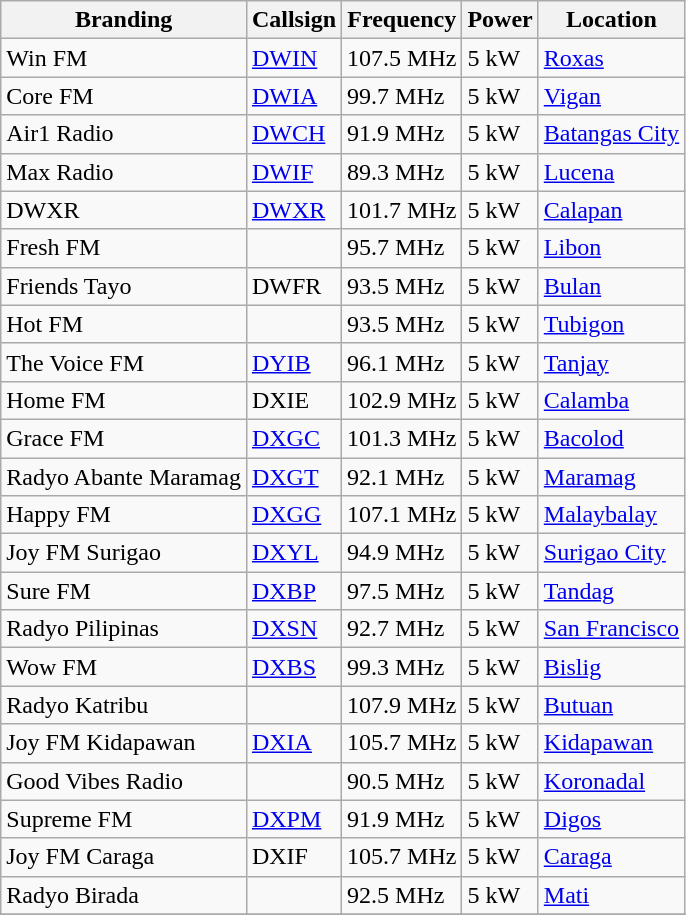<table class="wikitable sortable">
<tr>
<th>Branding</th>
<th>Callsign</th>
<th>Frequency</th>
<th>Power</th>
<th>Location</th>
</tr>
<tr>
<td>Win FM</td>
<td><a href='#'>DWIN</a></td>
<td>107.5 MHz</td>
<td>5 kW</td>
<td><a href='#'>Roxas</a></td>
</tr>
<tr>
<td>Core FM</td>
<td><a href='#'>DWIA</a></td>
<td>99.7 MHz</td>
<td>5 kW</td>
<td><a href='#'>Vigan</a></td>
</tr>
<tr>
<td>Air1 Radio</td>
<td><a href='#'>DWCH</a></td>
<td>91.9 MHz</td>
<td>5 kW</td>
<td><a href='#'>Batangas City</a></td>
</tr>
<tr>
<td>Max Radio</td>
<td><a href='#'>DWIF</a></td>
<td>89.3 MHz</td>
<td>5 kW</td>
<td><a href='#'>Lucena</a></td>
</tr>
<tr>
<td>DWXR</td>
<td><a href='#'>DWXR</a></td>
<td>101.7 MHz</td>
<td>5 kW</td>
<td><a href='#'>Calapan</a></td>
</tr>
<tr>
<td>Fresh FM</td>
<td></td>
<td>95.7 MHz</td>
<td>5 kW</td>
<td><a href='#'>Libon</a></td>
</tr>
<tr>
<td>Friends Tayo</td>
<td>DWFR</td>
<td>93.5 MHz</td>
<td>5 kW</td>
<td><a href='#'>Bulan</a></td>
</tr>
<tr>
<td>Hot FM</td>
<td></td>
<td>93.5 MHz</td>
<td>5 kW</td>
<td><a href='#'>Tubigon</a></td>
</tr>
<tr>
<td>The Voice FM</td>
<td><a href='#'>DYIB</a></td>
<td>96.1 MHz</td>
<td>5 kW</td>
<td><a href='#'>Tanjay</a></td>
</tr>
<tr>
<td>Home FM</td>
<td>DXIE</td>
<td>102.9 MHz</td>
<td>5 kW</td>
<td><a href='#'>Calamba</a></td>
</tr>
<tr>
<td>Grace FM</td>
<td><a href='#'>DXGC</a></td>
<td>101.3 MHz</td>
<td>5 kW</td>
<td><a href='#'>Bacolod</a></td>
</tr>
<tr>
<td>Radyo Abante Maramag</td>
<td><a href='#'>DXGT</a></td>
<td>92.1 MHz</td>
<td>5 kW</td>
<td><a href='#'>Maramag</a></td>
</tr>
<tr>
<td>Happy FM</td>
<td><a href='#'>DXGG</a></td>
<td>107.1 MHz</td>
<td>5 kW</td>
<td><a href='#'>Malaybalay</a></td>
</tr>
<tr>
<td>Joy FM Surigao</td>
<td><a href='#'>DXYL</a></td>
<td>94.9 MHz</td>
<td>5 kW</td>
<td><a href='#'>Surigao City</a></td>
</tr>
<tr>
<td>Sure FM</td>
<td><a href='#'>DXBP</a></td>
<td>97.5 MHz</td>
<td>5 kW</td>
<td><a href='#'>Tandag</a></td>
</tr>
<tr>
<td>Radyo Pilipinas</td>
<td><a href='#'>DXSN</a></td>
<td>92.7 MHz</td>
<td>5 kW</td>
<td><a href='#'>San Francisco</a></td>
</tr>
<tr>
<td>Wow FM</td>
<td><a href='#'>DXBS</a></td>
<td>99.3 MHz</td>
<td>5 kW</td>
<td><a href='#'>Bislig</a></td>
</tr>
<tr>
<td>Radyo Katribu</td>
<td></td>
<td>107.9 MHz</td>
<td>5 kW</td>
<td><a href='#'>Butuan</a></td>
</tr>
<tr>
<td>Joy FM Kidapawan</td>
<td><a href='#'>DXIA</a></td>
<td>105.7 MHz</td>
<td>5 kW</td>
<td><a href='#'>Kidapawan</a></td>
</tr>
<tr>
<td>Good Vibes Radio</td>
<td></td>
<td>90.5 MHz</td>
<td>5 kW</td>
<td><a href='#'>Koronadal</a></td>
</tr>
<tr>
<td>Supreme FM</td>
<td><a href='#'>DXPM</a></td>
<td>91.9 MHz</td>
<td>5 kW</td>
<td><a href='#'>Digos</a></td>
</tr>
<tr>
<td>Joy FM Caraga</td>
<td>DXIF</td>
<td>105.7 MHz</td>
<td>5 kW</td>
<td><a href='#'>Caraga</a></td>
</tr>
<tr>
<td>Radyo Birada</td>
<td></td>
<td>92.5 MHz</td>
<td>5 kW</td>
<td><a href='#'>Mati</a></td>
</tr>
<tr>
</tr>
</table>
